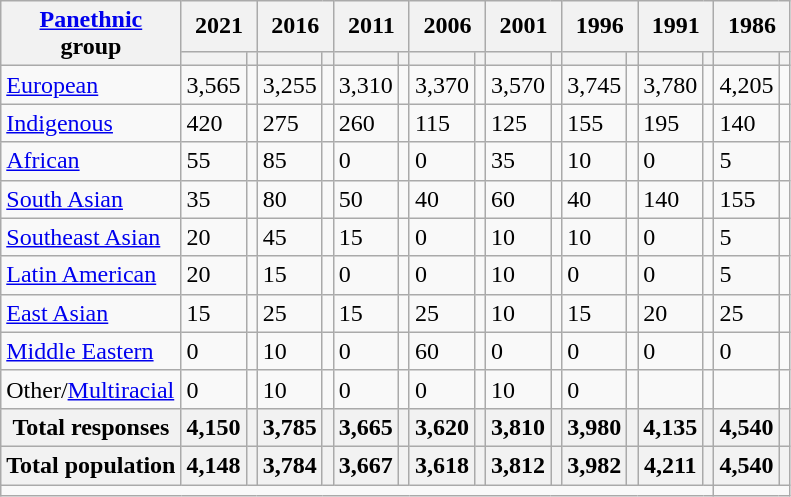<table class="wikitable collapsible sortable">
<tr>
<th rowspan="2"><a href='#'>Panethnic</a><br>group</th>
<th colspan="2">2021</th>
<th colspan="2">2016</th>
<th colspan="2">2011</th>
<th colspan="2">2006</th>
<th colspan="2">2001</th>
<th colspan="2">1996</th>
<th colspan="2">1991</th>
<th colspan="2">1986</th>
</tr>
<tr>
<th><a href='#'></a></th>
<th></th>
<th></th>
<th></th>
<th></th>
<th></th>
<th></th>
<th></th>
<th></th>
<th></th>
<th></th>
<th></th>
<th></th>
<th></th>
<th></th>
<th></th>
</tr>
<tr>
<td><a href='#'>European</a></td>
<td>3,565</td>
<td></td>
<td>3,255</td>
<td></td>
<td>3,310</td>
<td></td>
<td>3,370</td>
<td></td>
<td>3,570</td>
<td></td>
<td>3,745</td>
<td></td>
<td>3,780</td>
<td></td>
<td>4,205</td>
<td></td>
</tr>
<tr>
<td><a href='#'>Indigenous</a></td>
<td>420</td>
<td></td>
<td>275</td>
<td></td>
<td>260</td>
<td></td>
<td>115</td>
<td></td>
<td>125</td>
<td></td>
<td>155</td>
<td></td>
<td>195</td>
<td></td>
<td>140</td>
<td></td>
</tr>
<tr>
<td><a href='#'>African</a></td>
<td>55</td>
<td></td>
<td>85</td>
<td></td>
<td>0</td>
<td></td>
<td>0</td>
<td></td>
<td>35</td>
<td></td>
<td>10</td>
<td></td>
<td>0</td>
<td></td>
<td>5</td>
<td></td>
</tr>
<tr>
<td><a href='#'>South Asian</a></td>
<td>35</td>
<td></td>
<td>80</td>
<td></td>
<td>50</td>
<td></td>
<td>40</td>
<td></td>
<td>60</td>
<td></td>
<td>40</td>
<td></td>
<td>140</td>
<td></td>
<td>155</td>
<td></td>
</tr>
<tr>
<td><a href='#'>Southeast Asian</a></td>
<td>20</td>
<td></td>
<td>45</td>
<td></td>
<td>15</td>
<td></td>
<td>0</td>
<td></td>
<td>10</td>
<td></td>
<td>10</td>
<td></td>
<td>0</td>
<td></td>
<td>5</td>
<td></td>
</tr>
<tr>
<td><a href='#'>Latin American</a></td>
<td>20</td>
<td></td>
<td>15</td>
<td></td>
<td>0</td>
<td></td>
<td>0</td>
<td></td>
<td>10</td>
<td></td>
<td>0</td>
<td></td>
<td>0</td>
<td></td>
<td>5</td>
<td></td>
</tr>
<tr>
<td><a href='#'>East Asian</a></td>
<td>15</td>
<td></td>
<td>25</td>
<td></td>
<td>15</td>
<td></td>
<td>25</td>
<td></td>
<td>10</td>
<td></td>
<td>15</td>
<td></td>
<td>20</td>
<td></td>
<td>25</td>
<td></td>
</tr>
<tr>
<td><a href='#'>Middle Eastern</a></td>
<td>0</td>
<td></td>
<td>10</td>
<td></td>
<td>0</td>
<td></td>
<td>60</td>
<td></td>
<td>0</td>
<td></td>
<td>0</td>
<td></td>
<td>0</td>
<td></td>
<td>0</td>
<td></td>
</tr>
<tr>
<td>Other/<a href='#'>Multiracial</a></td>
<td>0</td>
<td></td>
<td>10</td>
<td></td>
<td>0</td>
<td></td>
<td>0</td>
<td></td>
<td>10</td>
<td></td>
<td>0</td>
<td></td>
<td></td>
<td></td>
<td></td>
<td></td>
</tr>
<tr>
<th>Total responses</th>
<th>4,150</th>
<th></th>
<th>3,785</th>
<th></th>
<th>3,665</th>
<th></th>
<th>3,620</th>
<th></th>
<th>3,810</th>
<th></th>
<th>3,980</th>
<th></th>
<th>4,135</th>
<th></th>
<th>4,540</th>
<th></th>
</tr>
<tr>
<th>Total population</th>
<th>4,148</th>
<th></th>
<th>3,784</th>
<th></th>
<th>3,667</th>
<th></th>
<th>3,618</th>
<th></th>
<th>3,812</th>
<th></th>
<th>3,982</th>
<th></th>
<th>4,211</th>
<th></th>
<th>4,540</th>
<th></th>
</tr>
<tr class="sortbottom">
<td colspan="15"></td>
</tr>
</table>
